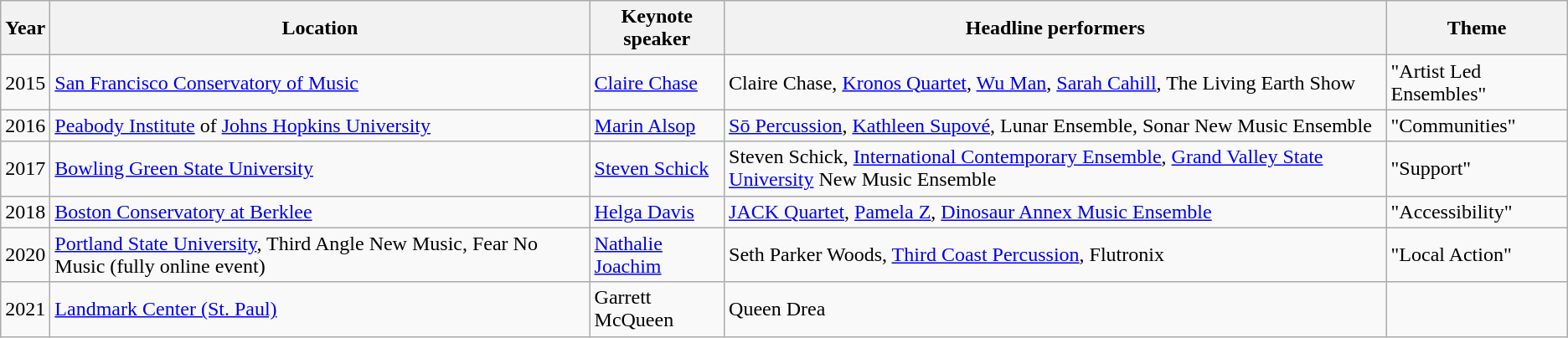<table class="wikitable">
<tr>
<th>Year</th>
<th>Location</th>
<th>Keynote speaker</th>
<th>Headline performers</th>
<th>Theme</th>
</tr>
<tr>
<td>2015</td>
<td><a href='#'>San Francisco Conservatory of Music</a></td>
<td><a href='#'>Claire Chase</a></td>
<td>Claire Chase, <a href='#'>Kronos Quartet</a>, <a href='#'>Wu Man</a>, <a href='#'>Sarah Cahill</a>, The Living Earth Show</td>
<td>"Artist Led Ensembles"</td>
</tr>
<tr>
<td>2016</td>
<td><a href='#'>Peabody Institute</a> of <a href='#'>Johns Hopkins University</a></td>
<td><a href='#'>Marin Alsop</a></td>
<td><a href='#'>Sō Percussion</a>, <a href='#'>Kathleen Supové</a>, Lunar Ensemble, Sonar New Music Ensemble</td>
<td>"Communities"</td>
</tr>
<tr>
<td>2017</td>
<td><a href='#'>Bowling Green State University</a></td>
<td><a href='#'>Steven Schick</a></td>
<td>Steven Schick, <a href='#'>International Contemporary Ensemble</a>, <a href='#'>Grand Valley State University</a> New Music Ensemble</td>
<td>"Support"</td>
</tr>
<tr>
<td>2018</td>
<td><a href='#'>Boston Conservatory at Berklee</a></td>
<td><a href='#'>Helga Davis</a></td>
<td><a href='#'>JACK Quartet</a>, <a href='#'>Pamela Z</a>, <a href='#'>Dinosaur Annex Music Ensemble</a></td>
<td>"Accessibility"</td>
</tr>
<tr>
<td>2020</td>
<td><a href='#'>Portland State University</a>, Third Angle New Music, Fear No Music (fully online event)</td>
<td><a href='#'>Nathalie Joachim</a></td>
<td>Seth Parker Woods, <a href='#'>Third Coast Percussion</a>, Flutronix</td>
<td>"Local Action"</td>
</tr>
<tr>
<td>2021</td>
<td><a href='#'>Landmark Center (St. Paul)</a></td>
<td>Garrett McQueen</td>
<td>Queen Drea</td>
<td> </td>
</tr>
</table>
